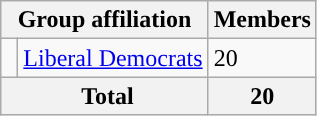<table class="wikitable">
<tr>
<th colspan="2" rowspan="1" align="center" valign="top">Group affiliation</th>
<th valign="top">Members</th>
</tr>
<tr>
<td style="background-color:"> </td>
<td><a href='#'>Liberal Democrats</a></td>
<td>20</td>
</tr>
<tr>
<th colspan="2" rowspan="1"> Total</th>
<th>20</th>
</tr>
</table>
